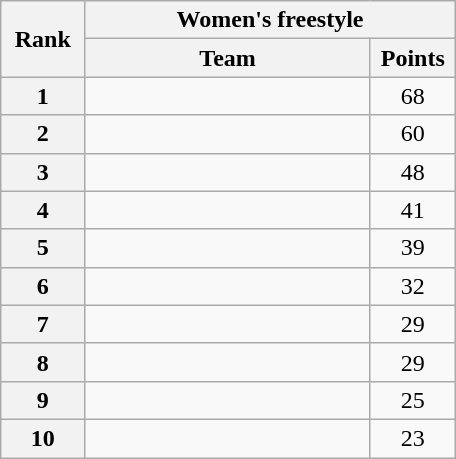<table class="wikitable" width=304 style="text-align:center;">
<tr>
<th width=50 rowspan="2">Rank</th>
<th colspan="2">Women's freestyle</th>
</tr>
<tr>
<th width=200>Team</th>
<th width=50>Points</th>
</tr>
<tr>
<th>1</th>
<td align=left></td>
<td>68</td>
</tr>
<tr>
<th>2</th>
<td align=left></td>
<td>60</td>
</tr>
<tr>
<th>3</th>
<td align=left></td>
<td>48</td>
</tr>
<tr>
<th>4</th>
<td align=left></td>
<td>41</td>
</tr>
<tr>
<th>5</th>
<td align=left></td>
<td>39</td>
</tr>
<tr>
<th>6</th>
<td align=left></td>
<td>32</td>
</tr>
<tr>
<th>7</th>
<td align=left></td>
<td>29</td>
</tr>
<tr>
<th>8</th>
<td align=left></td>
<td>29</td>
</tr>
<tr>
<th>9</th>
<td align=left></td>
<td>25</td>
</tr>
<tr>
<th>10</th>
<td align=left></td>
<td>23</td>
</tr>
</table>
